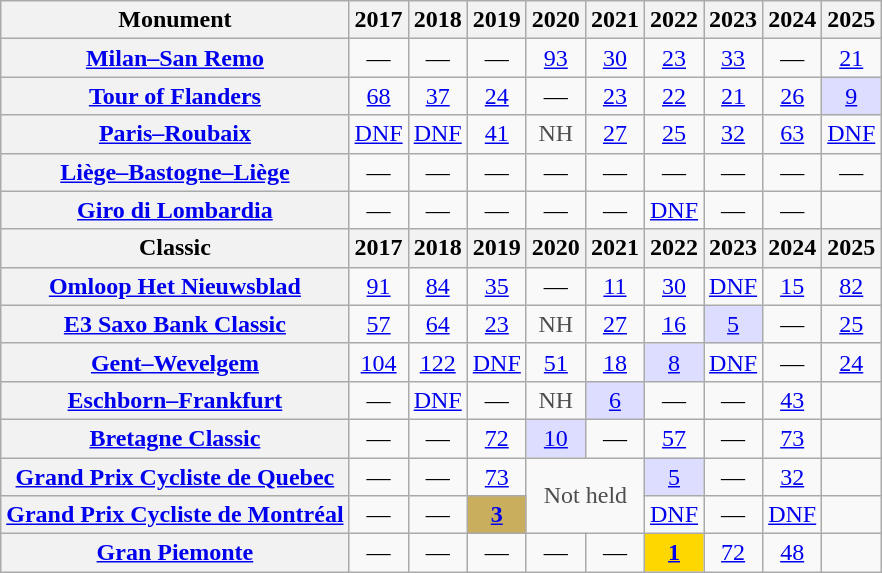<table class="wikitable plainrowheaders">
<tr>
<th>Monument</th>
<th scope="col">2017</th>
<th scope="col">2018</th>
<th scope="col">2019</th>
<th scope="col">2020</th>
<th scope="col">2021</th>
<th scope="col">2022</th>
<th scope="col">2023</th>
<th scope="col">2024</th>
<th scope="col">2025</th>
</tr>
<tr style="text-align:center;">
<th scope="row"><a href='#'>Milan–San Remo</a></th>
<td>—</td>
<td>—</td>
<td>—</td>
<td><a href='#'>93</a></td>
<td><a href='#'>30</a></td>
<td><a href='#'>23</a></td>
<td><a href='#'>33</a></td>
<td>—</td>
<td><a href='#'>21</a></td>
</tr>
<tr style="text-align:center;">
<th scope="row"><a href='#'>Tour of Flanders</a></th>
<td><a href='#'>68</a></td>
<td><a href='#'>37</a></td>
<td><a href='#'>24</a></td>
<td>—</td>
<td><a href='#'>23</a></td>
<td><a href='#'>22</a></td>
<td><a href='#'>21</a></td>
<td><a href='#'>26</a></td>
<td style="background:#ddf;"><a href='#'>9</a></td>
</tr>
<tr style="text-align:center;">
<th scope="row"><a href='#'>Paris–Roubaix</a></th>
<td><a href='#'>DNF</a></td>
<td><a href='#'>DNF</a></td>
<td><a href='#'>41</a></td>
<td style="color:#4d4d4d;">NH</td>
<td><a href='#'>27</a></td>
<td><a href='#'>25</a></td>
<td><a href='#'>32</a></td>
<td><a href='#'>63</a></td>
<td><a href='#'>DNF</a></td>
</tr>
<tr style="text-align:center;">
<th scope="row"><a href='#'>Liège–Bastogne–Liège</a></th>
<td>—</td>
<td>—</td>
<td>—</td>
<td>—</td>
<td>—</td>
<td>—</td>
<td>—</td>
<td>—</td>
<td>—</td>
</tr>
<tr style="text-align:center;">
<th scope="row"><a href='#'>Giro di Lombardia</a></th>
<td>—</td>
<td>—</td>
<td>—</td>
<td>—</td>
<td>—</td>
<td><a href='#'>DNF</a></td>
<td>—</td>
<td>—</td>
<td></td>
</tr>
<tr>
<th>Classic</th>
<th scope="col">2017</th>
<th scope="col">2018</th>
<th scope="col">2019</th>
<th scope="col">2020</th>
<th scope="col">2021</th>
<th scope="col">2022</th>
<th scope="col">2023</th>
<th scope="col">2024</th>
<th scope="col">2025</th>
</tr>
<tr style="text-align:center;">
<th scope="row"><a href='#'>Omloop Het Nieuwsblad</a></th>
<td><a href='#'>91</a></td>
<td><a href='#'>84</a></td>
<td><a href='#'>35</a></td>
<td>—</td>
<td><a href='#'>11</a></td>
<td><a href='#'>30</a></td>
<td><a href='#'>DNF</a></td>
<td><a href='#'>15</a></td>
<td><a href='#'>82</a></td>
</tr>
<tr style="text-align:center;">
<th scope="row"><a href='#'>E3 Saxo Bank Classic</a></th>
<td><a href='#'>57</a></td>
<td><a href='#'>64</a></td>
<td><a href='#'>23</a></td>
<td style="color:#4d4d4d;">NH</td>
<td><a href='#'>27</a></td>
<td><a href='#'>16</a></td>
<td style="background:#ddf;"><a href='#'>5</a></td>
<td>—</td>
<td><a href='#'>25</a></td>
</tr>
<tr style="text-align:center;">
<th scope="row"><a href='#'>Gent–Wevelgem</a></th>
<td><a href='#'>104</a></td>
<td><a href='#'>122</a></td>
<td><a href='#'>DNF</a></td>
<td><a href='#'>51</a></td>
<td><a href='#'>18</a></td>
<td style="background:#ddf;"><a href='#'>8</a></td>
<td><a href='#'>DNF</a></td>
<td>—</td>
<td><a href='#'>24</a></td>
</tr>
<tr style="text-align:center;">
<th scope="row"><a href='#'>Eschborn–Frankfurt</a></th>
<td>—</td>
<td><a href='#'>DNF</a></td>
<td>—</td>
<td style="color:#4d4d4d;">NH</td>
<td style="background:#ddf;"><a href='#'>6</a></td>
<td>—</td>
<td>—</td>
<td><a href='#'>43</a></td>
<td></td>
</tr>
<tr style="text-align:center;">
<th scope="row"><a href='#'>Bretagne Classic</a></th>
<td>—</td>
<td>—</td>
<td><a href='#'>72</a></td>
<td style="background:#ddf;"><a href='#'>10</a></td>
<td>—</td>
<td><a href='#'>57</a></td>
<td>—</td>
<td><a href='#'>73</a></td>
<td></td>
</tr>
<tr style="text-align:center;">
<th scope="row"><a href='#'>Grand Prix Cycliste de Quebec</a></th>
<td>—</td>
<td>—</td>
<td><a href='#'>73</a></td>
<td style="color:#4d4d4d;" rowspan=2 colspan=2>Not held</td>
<td style="background:#ddf;"><a href='#'>5</a></td>
<td>—</td>
<td><a href='#'>32</a></td>
<td></td>
</tr>
<tr style="text-align:center;">
<th scope="row"><a href='#'>Grand Prix Cycliste de Montréal</a></th>
<td>—</td>
<td>—</td>
<td style="background:#C9AE5D;"><a href='#'><strong>3</strong></a></td>
<td><a href='#'>DNF</a></td>
<td>—</td>
<td><a href='#'>DNF</a></td>
<td></td>
</tr>
<tr style="text-align:center;">
<th scope="row"><a href='#'>Gran Piemonte</a></th>
<td>—</td>
<td>—</td>
<td>—</td>
<td>—</td>
<td>—</td>
<td style="background:gold;"><a href='#'><strong>1</strong></a></td>
<td><a href='#'>72</a></td>
<td><a href='#'>48</a></td>
<td></td>
</tr>
</table>
